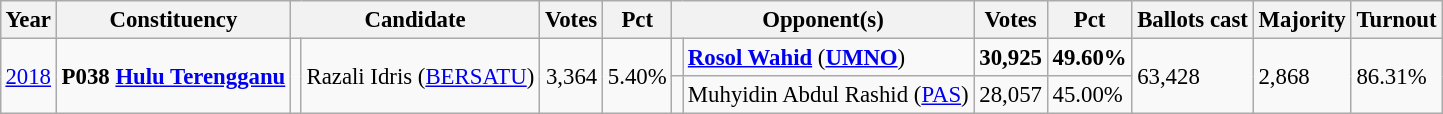<table class="wikitable" style="margin:0.5em ; font-size:95%">
<tr>
<th>Year</th>
<th>Constituency</th>
<th colspan=2>Candidate</th>
<th>Votes</th>
<th>Pct</th>
<th colspan=2>Opponent(s)</th>
<th>Votes</th>
<th>Pct</th>
<th>Ballots cast</th>
<th>Majority</th>
<th>Turnout</th>
</tr>
<tr>
<td rowspan=2><a href='#'>2018</a></td>
<td rowspan=5><strong>P038 <a href='#'>Hulu Terengganu</a></strong></td>
<td rowspan=2 ></td>
<td rowspan=2>Razali Idris (<a href='#'>BERSATU</a>)</td>
<td rowspan=2 align="right">3,364</td>
<td rowspan=2 align="right">5.40%</td>
<td></td>
<td><strong><a href='#'>Rosol Wahid</a></strong> (<a href='#'><strong>UMNO</strong></a>)</td>
<td align="right"><strong>30,925</strong></td>
<td><strong>49.60%</strong></td>
<td rowspan=2>63,428</td>
<td rowspan=2>2,868</td>
<td rowspan=2>86.31%</td>
</tr>
<tr>
<td></td>
<td>Muhyidin Abdul Rashid (<a href='#'>PAS</a>)</td>
<td align="right">28,057</td>
<td>45.00%</td>
</tr>
</table>
